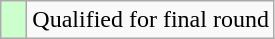<table class="wikitable">
<tr>
<td style="width:10px; background:#cfc"></td>
<td>Qualified for final round</td>
</tr>
</table>
